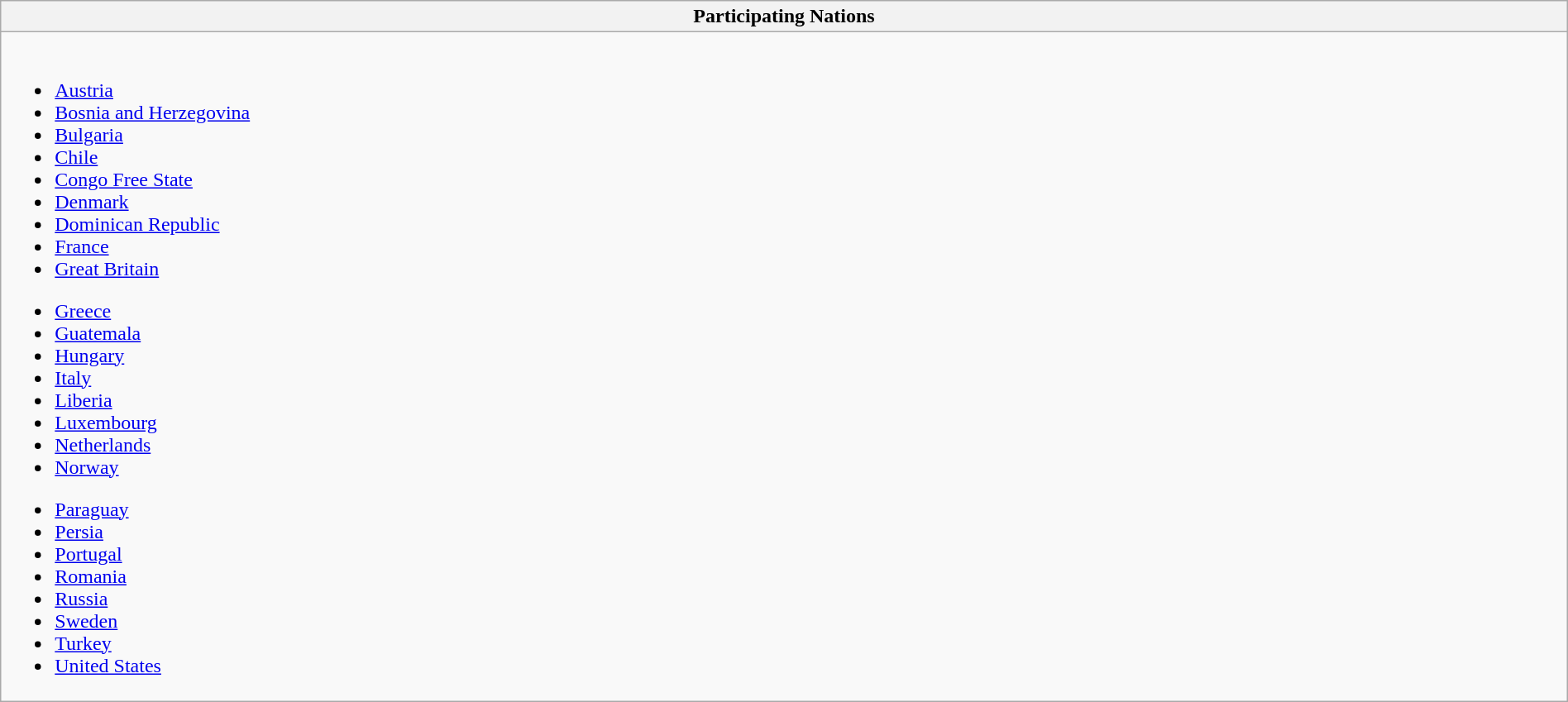<table class="wikitable" style="width:100%;">
<tr>
<th>Participating Nations</th>
</tr>
<tr>
<td><br>
<ul><li><a href='#'>Austria</a></li><li><a href='#'>Bosnia and Herzegovina</a></li><li><a href='#'>Bulgaria</a></li><li><a href='#'>Chile</a></li><li><a href='#'>Congo Free State</a></li><li><a href='#'>Denmark</a></li><li><a href='#'>Dominican Republic</a></li><li><a href='#'>France</a></li><li><a href='#'>Great Britain</a></li></ul><ul><li><a href='#'>Greece</a></li><li><a href='#'>Guatemala</a></li><li><a href='#'>Hungary</a></li><li><a href='#'>Italy</a></li><li><a href='#'>Liberia</a></li><li><a href='#'>Luxembourg</a></li><li><a href='#'>Netherlands</a></li><li><a href='#'>Norway</a></li></ul><ul><li><a href='#'>Paraguay</a></li><li><a href='#'>Persia</a></li><li><a href='#'>Portugal</a></li><li><a href='#'>Romania</a></li><li><a href='#'>Russia</a></li><li><a href='#'>Sweden</a></li><li><a href='#'>Turkey</a></li><li><a href='#'>United States</a></li></ul></td>
</tr>
</table>
